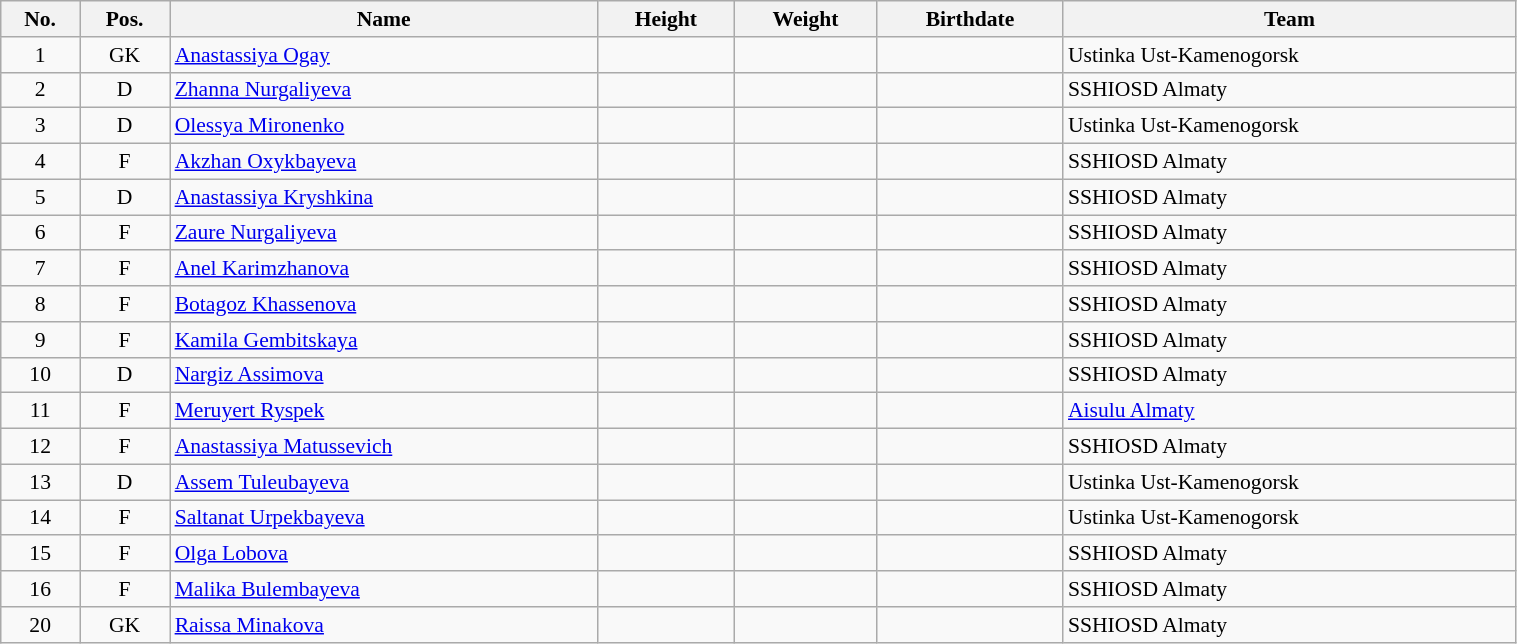<table width="80%" class="wikitable sortable" style="font-size: 90%; text-align: center;">
<tr>
<th>No.</th>
<th>Pos.</th>
<th>Name</th>
<th>Height</th>
<th>Weight</th>
<th>Birthdate</th>
<th>Team</th>
</tr>
<tr>
<td>1</td>
<td>GK</td>
<td align=left><a href='#'>Anastassiya Ogay</a></td>
<td></td>
<td></td>
<td></td>
<td style="text-align:left;"> Ustinka Ust-Kamenogorsk</td>
</tr>
<tr>
<td>2</td>
<td>D</td>
<td align=left><a href='#'>Zhanna Nurgaliyeva</a></td>
<td></td>
<td></td>
<td></td>
<td style="text-align:left;"> SSHIOSD Almaty</td>
</tr>
<tr>
<td>3</td>
<td>D</td>
<td align=left><a href='#'>Olessya Mironenko</a></td>
<td></td>
<td></td>
<td></td>
<td style="text-align:left;"> Ustinka Ust-Kamenogorsk</td>
</tr>
<tr>
<td>4</td>
<td>F</td>
<td align=left><a href='#'>Akzhan Oxykbayeva</a></td>
<td></td>
<td></td>
<td></td>
<td style="text-align:left;"> SSHIOSD Almaty</td>
</tr>
<tr>
<td>5</td>
<td>D</td>
<td align=left><a href='#'>Anastassiya Kryshkina</a></td>
<td></td>
<td></td>
<td></td>
<td style="text-align:left;"> SSHIOSD Almaty</td>
</tr>
<tr>
<td>6</td>
<td>F</td>
<td align=left><a href='#'>Zaure Nurgaliyeva</a></td>
<td></td>
<td></td>
<td></td>
<td style="text-align:left;"> SSHIOSD Almaty</td>
</tr>
<tr>
<td>7</td>
<td>F</td>
<td align=left><a href='#'>Anel Karimzhanova</a></td>
<td></td>
<td></td>
<td></td>
<td style="text-align:left;"> SSHIOSD Almaty</td>
</tr>
<tr>
<td>8</td>
<td>F</td>
<td align=left><a href='#'>Botagoz Khassenova</a></td>
<td></td>
<td></td>
<td></td>
<td style="text-align:left;"> SSHIOSD Almaty</td>
</tr>
<tr>
<td>9</td>
<td>F</td>
<td align=left><a href='#'>Kamila Gembitskaya</a></td>
<td></td>
<td></td>
<td></td>
<td style="text-align:left;"> SSHIOSD Almaty</td>
</tr>
<tr>
<td>10</td>
<td>D</td>
<td align=left><a href='#'>Nargiz Assimova</a></td>
<td></td>
<td></td>
<td></td>
<td style="text-align:left;"> SSHIOSD Almaty</td>
</tr>
<tr>
<td>11</td>
<td>F</td>
<td align=left><a href='#'>Meruyert Ryspek</a></td>
<td></td>
<td></td>
<td></td>
<td style="text-align:left;"> <a href='#'>Aisulu Almaty</a></td>
</tr>
<tr>
<td>12</td>
<td>F</td>
<td align=left><a href='#'>Anastassiya Matussevich</a></td>
<td></td>
<td></td>
<td></td>
<td style="text-align:left;"> SSHIOSD Almaty</td>
</tr>
<tr>
<td>13</td>
<td>D</td>
<td align=left><a href='#'>Assem Tuleubayeva</a></td>
<td></td>
<td></td>
<td></td>
<td style="text-align:left;"> Ustinka Ust-Kamenogorsk</td>
</tr>
<tr>
<td>14</td>
<td>F</td>
<td align=left><a href='#'>Saltanat Urpekbayeva</a></td>
<td></td>
<td></td>
<td></td>
<td style="text-align:left;"> Ustinka Ust-Kamenogorsk</td>
</tr>
<tr>
<td>15</td>
<td>F</td>
<td align=left><a href='#'>Olga Lobova</a></td>
<td></td>
<td></td>
<td></td>
<td style="text-align:left;"> SSHIOSD Almaty</td>
</tr>
<tr>
<td>16</td>
<td>F</td>
<td align=left><a href='#'>Malika Bulembayeva</a></td>
<td></td>
<td></td>
<td></td>
<td style="text-align:left;"> SSHIOSD Almaty</td>
</tr>
<tr>
<td>20</td>
<td>GK</td>
<td align=left><a href='#'>Raissa Minakova</a></td>
<td></td>
<td></td>
<td></td>
<td style="text-align:left;"> SSHIOSD Almaty</td>
</tr>
</table>
